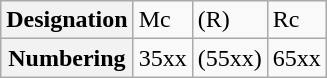<table class="wikitable">
<tr>
<th>Designation</th>
<td>Mc</td>
<td>(R)</td>
<td>Rc</td>
</tr>
<tr>
<th>Numbering</th>
<td>35xx</td>
<td>(55xx)</td>
<td>65xx</td>
</tr>
</table>
